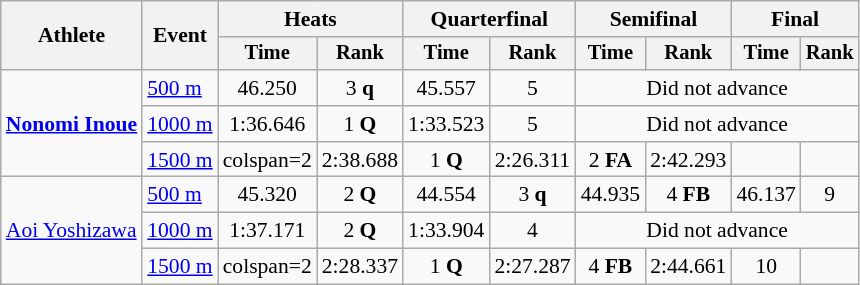<table class="wikitable" style="font-size:90%">
<tr>
<th rowspan=2>Athlete</th>
<th rowspan=2>Event</th>
<th colspan=2>Heats</th>
<th colspan=2>Quarterfinal</th>
<th colspan=2>Semifinal</th>
<th colspan=2>Final</th>
</tr>
<tr style="font-size:95%">
<th>Time</th>
<th>Rank</th>
<th>Time</th>
<th>Rank</th>
<th>Time</th>
<th>Rank</th>
<th>Time</th>
<th>Rank</th>
</tr>
<tr align=center>
<td align=left rowspan=3><strong><a href='#'>Nonomi Inoue</a></strong></td>
<td align=left><a href='#'>500 m</a></td>
<td>46.250</td>
<td>3 <strong>q</strong></td>
<td>45.557</td>
<td>5</td>
<td colspan=4>Did not advance</td>
</tr>
<tr align=center>
<td align=left><a href='#'>1000 m</a></td>
<td>1:36.646</td>
<td>1 <strong>Q</strong></td>
<td>1:33.523</td>
<td>5</td>
<td colspan=4>Did not advance</td>
</tr>
<tr align=center>
<td align=left><a href='#'>1500 m</a></td>
<td>colspan=2</td>
<td>2:38.688</td>
<td>1 <strong>Q</strong></td>
<td>2:26.311</td>
<td>2 <strong>FA</strong></td>
<td>2:42.293</td>
<td></td>
</tr>
<tr align=center>
<td align=left rowspan=3><a href='#'>Aoi Yoshizawa</a></td>
<td align=left><a href='#'>500 m</a></td>
<td>45.320</td>
<td>2 <strong>Q</strong></td>
<td>44.554</td>
<td>3 <strong>q</strong></td>
<td>44.935</td>
<td>4 <strong>FB</strong></td>
<td>46.137</td>
<td>9</td>
</tr>
<tr align=center>
<td align=left><a href='#'>1000 m</a></td>
<td>1:37.171</td>
<td>2 <strong>Q</strong></td>
<td>1:33.904</td>
<td>4</td>
<td colspan=4>Did not advance</td>
</tr>
<tr align=center>
<td align=left><a href='#'>1500 m</a></td>
<td>colspan=2</td>
<td>2:28.337</td>
<td>1 <strong>Q</strong></td>
<td>2:27.287</td>
<td>4 <strong>FB</strong></td>
<td>2:44.661</td>
<td>10</td>
</tr>
</table>
